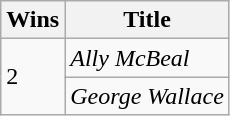<table class="wikitable">
<tr>
<th>Wins</th>
<th>Title</th>
</tr>
<tr>
<td rowspan="2">2</td>
<td><em>Ally McBeal</em></td>
</tr>
<tr>
<td><em>George Wallace</em></td>
</tr>
</table>
